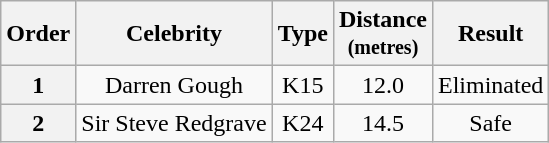<table class="wikitable plainrowheaders" style="text-align:center;">
<tr>
<th>Order</th>
<th>Celebrity</th>
<th>Type</th>
<th>Distance<br><small>(metres)</small></th>
<th>Result</th>
</tr>
<tr>
<th>1</th>
<td>Darren Gough</td>
<td>K15</td>
<td>12.0</td>
<td>Eliminated</td>
</tr>
<tr>
<th>2</th>
<td>Sir Steve Redgrave</td>
<td>K24</td>
<td>14.5</td>
<td>Safe</td>
</tr>
</table>
